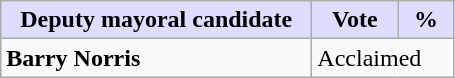<table class="wikitable">
<tr>
<th style="background:#ddf; width:200px;">Deputy mayoral candidate</th>
<th style="background:#ddf; width:50px;">Vote</th>
<th style="background:#ddf; width:30px;">%</th>
</tr>
<tr>
<td><strong>Barry Norris</strong></td>
<td colspan="2">Acclaimed</td>
</tr>
</table>
